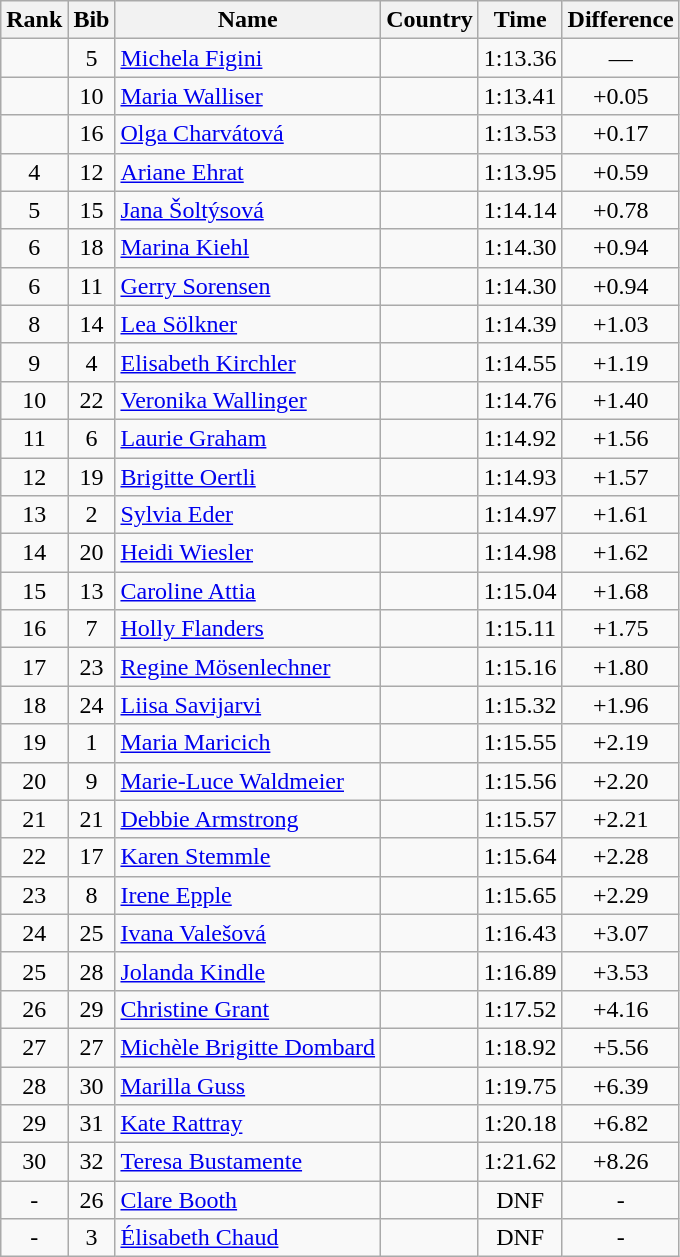<table class="wikitable sortable" style="text-align:center">
<tr>
<th>Rank</th>
<th>Bib</th>
<th>Name</th>
<th>Country</th>
<th>Time</th>
<th>Difference</th>
</tr>
<tr>
<td></td>
<td>5</td>
<td align=left><a href='#'>Michela Figini</a></td>
<td align=left></td>
<td>1:13.36</td>
<td>—</td>
</tr>
<tr>
<td></td>
<td>10</td>
<td align=left><a href='#'>Maria Walliser</a></td>
<td align=left></td>
<td>1:13.41</td>
<td>+0.05</td>
</tr>
<tr>
<td></td>
<td>16</td>
<td align=left><a href='#'>Olga Charvátová</a></td>
<td align=left></td>
<td>1:13.53</td>
<td>+0.17</td>
</tr>
<tr>
<td>4</td>
<td>12</td>
<td align=left><a href='#'>Ariane Ehrat</a></td>
<td align=left></td>
<td>1:13.95</td>
<td>+0.59</td>
</tr>
<tr>
<td>5</td>
<td>15</td>
<td align=left><a href='#'>Jana Šoltýsová</a></td>
<td align=left></td>
<td>1:14.14</td>
<td>+0.78</td>
</tr>
<tr>
<td>6</td>
<td>18</td>
<td align=left><a href='#'>Marina Kiehl</a></td>
<td align=left></td>
<td>1:14.30</td>
<td>+0.94</td>
</tr>
<tr>
<td>6</td>
<td>11</td>
<td align=left><a href='#'>Gerry Sorensen</a></td>
<td align=left></td>
<td>1:14.30</td>
<td>+0.94</td>
</tr>
<tr>
<td>8</td>
<td>14</td>
<td align=left><a href='#'>Lea Sölkner</a></td>
<td align=left></td>
<td>1:14.39</td>
<td>+1.03</td>
</tr>
<tr>
<td>9</td>
<td>4</td>
<td align=left><a href='#'>Elisabeth Kirchler</a></td>
<td align=left></td>
<td>1:14.55</td>
<td>+1.19</td>
</tr>
<tr>
<td>10</td>
<td>22</td>
<td align=left><a href='#'>Veronika Wallinger</a></td>
<td align=left></td>
<td>1:14.76</td>
<td>+1.40</td>
</tr>
<tr>
<td>11</td>
<td>6</td>
<td align=left><a href='#'>Laurie Graham</a></td>
<td align=left></td>
<td>1:14.92</td>
<td>+1.56</td>
</tr>
<tr>
<td>12</td>
<td>19</td>
<td align=left><a href='#'>Brigitte Oertli</a></td>
<td align=left></td>
<td>1:14.93</td>
<td>+1.57</td>
</tr>
<tr>
<td>13</td>
<td>2</td>
<td align=left><a href='#'>Sylvia Eder</a></td>
<td align=left></td>
<td>1:14.97</td>
<td>+1.61</td>
</tr>
<tr>
<td>14</td>
<td>20</td>
<td align=left><a href='#'>Heidi Wiesler</a></td>
<td align=left></td>
<td>1:14.98</td>
<td>+1.62</td>
</tr>
<tr>
<td>15</td>
<td>13</td>
<td align=left><a href='#'>Caroline Attia</a></td>
<td align=left></td>
<td>1:15.04</td>
<td>+1.68</td>
</tr>
<tr>
<td>16</td>
<td>7</td>
<td align=left><a href='#'>Holly Flanders</a></td>
<td align=left></td>
<td>1:15.11</td>
<td>+1.75</td>
</tr>
<tr>
<td>17</td>
<td>23</td>
<td align=left><a href='#'>Regine Mösenlechner</a></td>
<td align=left></td>
<td>1:15.16</td>
<td>+1.80</td>
</tr>
<tr>
<td>18</td>
<td>24</td>
<td align=left><a href='#'>Liisa Savijarvi</a></td>
<td align=left></td>
<td>1:15.32</td>
<td>+1.96</td>
</tr>
<tr>
<td>19</td>
<td>1</td>
<td align=left><a href='#'>Maria Maricich</a></td>
<td align=left></td>
<td>1:15.55</td>
<td>+2.19</td>
</tr>
<tr>
<td>20</td>
<td>9</td>
<td align=left><a href='#'>Marie-Luce Waldmeier</a></td>
<td align=left></td>
<td>1:15.56</td>
<td>+2.20</td>
</tr>
<tr>
<td>21</td>
<td>21</td>
<td align=left><a href='#'>Debbie Armstrong</a></td>
<td align=left></td>
<td>1:15.57</td>
<td>+2.21</td>
</tr>
<tr>
<td>22</td>
<td>17</td>
<td align=left><a href='#'>Karen Stemmle</a></td>
<td align=left></td>
<td>1:15.64</td>
<td>+2.28</td>
</tr>
<tr>
<td>23</td>
<td>8</td>
<td align=left><a href='#'>Irene Epple</a></td>
<td align=left></td>
<td>1:15.65</td>
<td>+2.29</td>
</tr>
<tr>
<td>24</td>
<td>25</td>
<td align=left><a href='#'>Ivana Valešová</a></td>
<td align=left></td>
<td>1:16.43</td>
<td>+3.07</td>
</tr>
<tr>
<td>25</td>
<td>28</td>
<td align=left><a href='#'>Jolanda Kindle</a></td>
<td align=left></td>
<td>1:16.89</td>
<td>+3.53</td>
</tr>
<tr>
<td>26</td>
<td>29</td>
<td align=left><a href='#'>Christine Grant</a></td>
<td align=left></td>
<td>1:17.52</td>
<td>+4.16</td>
</tr>
<tr>
<td>27</td>
<td>27</td>
<td align=left><a href='#'>Michèle Brigitte Dombard</a></td>
<td align=left></td>
<td>1:18.92</td>
<td>+5.56</td>
</tr>
<tr>
<td>28</td>
<td>30</td>
<td align=left><a href='#'>Marilla Guss</a></td>
<td align=left></td>
<td>1:19.75</td>
<td>+6.39</td>
</tr>
<tr>
<td>29</td>
<td>31</td>
<td align=left><a href='#'>Kate Rattray</a></td>
<td align=left></td>
<td>1:20.18</td>
<td>+6.82</td>
</tr>
<tr>
<td>30</td>
<td>32</td>
<td align=left><a href='#'>Teresa Bustamente</a></td>
<td align=left></td>
<td>1:21.62</td>
<td>+8.26</td>
</tr>
<tr>
<td>-</td>
<td>26</td>
<td align=left><a href='#'>Clare Booth</a></td>
<td align=left></td>
<td>DNF</td>
<td>-</td>
</tr>
<tr>
<td>-</td>
<td>3</td>
<td align=left><a href='#'>Élisabeth Chaud</a></td>
<td align=left></td>
<td>DNF</td>
<td>-</td>
</tr>
</table>
